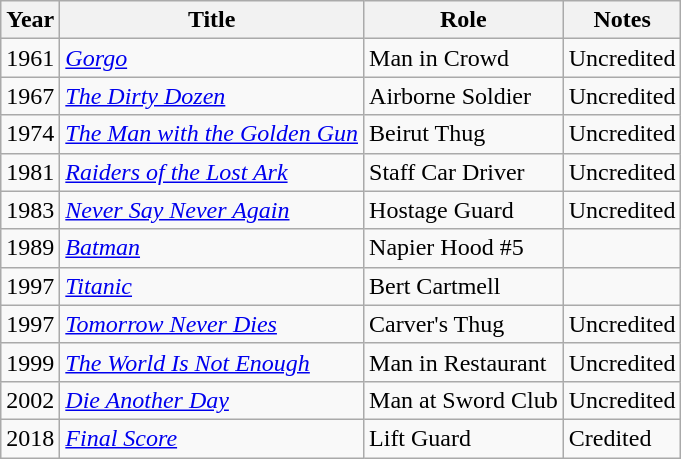<table class="wikitable">
<tr>
<th>Year</th>
<th>Title</th>
<th>Role</th>
<th>Notes</th>
</tr>
<tr>
<td>1961</td>
<td><em><a href='#'>Gorgo</a></em></td>
<td>Man in Crowd</td>
<td>Uncredited</td>
</tr>
<tr>
<td>1967</td>
<td><em><a href='#'>The Dirty Dozen</a></em></td>
<td>Airborne Soldier</td>
<td>Uncredited</td>
</tr>
<tr>
<td>1974</td>
<td><em><a href='#'>The Man with the Golden Gun</a></em></td>
<td>Beirut Thug</td>
<td>Uncredited</td>
</tr>
<tr>
<td>1981</td>
<td><em><a href='#'>Raiders of the Lost Ark</a></em></td>
<td>Staff Car Driver</td>
<td>Uncredited</td>
</tr>
<tr>
<td>1983</td>
<td><em><a href='#'>Never Say Never Again</a></em></td>
<td>Hostage Guard</td>
<td>Uncredited</td>
</tr>
<tr>
<td>1989</td>
<td><em><a href='#'>Batman</a></em></td>
<td>Napier Hood #5</td>
<td></td>
</tr>
<tr>
<td>1997</td>
<td><em><a href='#'>Titanic</a></em></td>
<td>Bert Cartmell</td>
<td></td>
</tr>
<tr>
<td>1997</td>
<td><em><a href='#'>Tomorrow Never Dies</a></em></td>
<td>Carver's Thug</td>
<td>Uncredited</td>
</tr>
<tr>
<td>1999</td>
<td><em><a href='#'>The World Is Not Enough</a></em></td>
<td>Man in Restaurant</td>
<td>Uncredited</td>
</tr>
<tr>
<td>2002</td>
<td><em><a href='#'>Die Another Day</a></em></td>
<td>Man at Sword Club</td>
<td>Uncredited</td>
</tr>
<tr>
<td>2018</td>
<td><em><a href='#'>Final Score</a></em></td>
<td>Lift Guard</td>
<td>Credited</td>
</tr>
</table>
